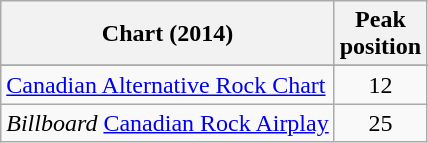<table class="wikitable">
<tr>
<th>Chart (2014)</th>
<th>Peak<br>position</th>
</tr>
<tr>
</tr>
<tr>
<td><a href='#'>Canadian Alternative Rock Chart</a></td>
<td align="center">12</td>
</tr>
<tr>
<td><em>Billboard</em> <a href='#'>Canadian Rock Airplay</a></td>
<td style="text-align:center;">25</td>
</tr>
</table>
